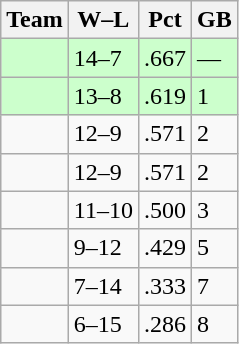<table class="wikitable">
<tr>
<th>Team</th>
<th>W–L</th>
<th>Pct</th>
<th>GB</th>
</tr>
<tr bgcolor=#ccffcc>
<td></td>
<td>14–7</td>
<td>.667</td>
<td>—</td>
</tr>
<tr bgcolor=#ccffcc>
<td></td>
<td>13–8</td>
<td>.619</td>
<td>1</td>
</tr>
<tr>
<td></td>
<td>12–9</td>
<td>.571</td>
<td>2</td>
</tr>
<tr>
<td></td>
<td>12–9</td>
<td>.571</td>
<td>2</td>
</tr>
<tr>
<td></td>
<td>11–10</td>
<td>.500</td>
<td>3</td>
</tr>
<tr>
<td></td>
<td>9–12</td>
<td>.429</td>
<td>5</td>
</tr>
<tr>
<td></td>
<td>7–14</td>
<td>.333</td>
<td>7</td>
</tr>
<tr>
<td></td>
<td>6–15</td>
<td>.286</td>
<td>8</td>
</tr>
</table>
